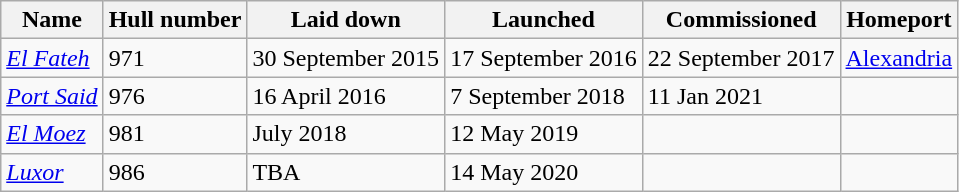<table class=wikitable>
<tr>
<th>Name</th>
<th>Hull number</th>
<th>Laid down</th>
<th>Launched</th>
<th>Commissioned</th>
<th>Homeport</th>
</tr>
<tr>
<td><em><a href='#'>El Fateh</a></em></td>
<td>971</td>
<td>30 September 2015</td>
<td>17 September 2016</td>
<td>22 September 2017</td>
<td><a href='#'>Alexandria</a></td>
</tr>
<tr>
<td><em><a href='#'>Port Said</a></em></td>
<td>976</td>
<td>16 April 2016</td>
<td>7 September 2018</td>
<td>11 Jan 2021</td>
<td></td>
</tr>
<tr>
<td><em><a href='#'>El Moez</a></em></td>
<td>981</td>
<td>July 2018</td>
<td>12 May 2019</td>
<td></td>
<td></td>
</tr>
<tr>
<td><em><a href='#'>Luxor</a></em></td>
<td>986</td>
<td>TBA</td>
<td>14 May 2020</td>
<td></td>
<td></td>
</tr>
</table>
